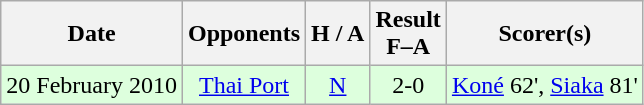<table class="wikitable" style="text-align:center">
<tr>
<th>Date</th>
<th>Opponents</th>
<th>H / A</th>
<th>Result<br>F–A</th>
<th>Scorer(s)</th>
</tr>
<tr bgcolor="#ddffdd">
<td>20 February 2010</td>
<td><a href='#'>Thai Port</a></td>
<td><a href='#'>N</a></td>
<td>2-0</td>
<td><a href='#'>Koné</a> 62', <a href='#'>Siaka</a> 81'</td>
</tr>
</table>
